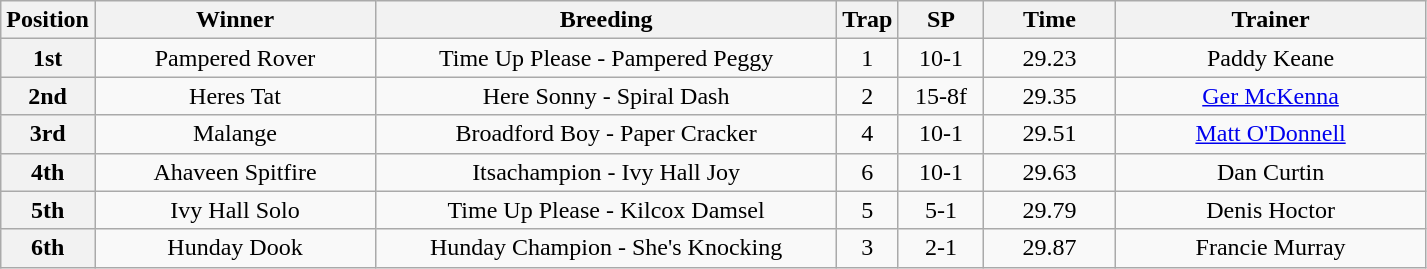<table class="wikitable" style="text-align: center">
<tr>
<th width=30>Position</th>
<th width=180>Winner</th>
<th width=300>Breeding</th>
<th width=30>Trap</th>
<th width=50>SP</th>
<th width=80>Time</th>
<th width=200>Trainer</th>
</tr>
<tr>
<th>1st</th>
<td>Pampered Rover</td>
<td>Time Up Please - Pampered Peggy</td>
<td>1</td>
<td>10-1</td>
<td>29.23</td>
<td>Paddy Keane</td>
</tr>
<tr>
<th>2nd</th>
<td>Heres Tat</td>
<td>Here Sonny - Spiral Dash</td>
<td>2</td>
<td>15-8f</td>
<td>29.35</td>
<td><a href='#'>Ger McKenna</a></td>
</tr>
<tr>
<th>3rd</th>
<td>Malange</td>
<td>Broadford Boy - Paper Cracker</td>
<td>4</td>
<td>10-1</td>
<td>29.51</td>
<td><a href='#'>Matt O'Donnell</a></td>
</tr>
<tr>
<th>4th</th>
<td>Ahaveen Spitfire</td>
<td>Itsachampion - Ivy Hall Joy</td>
<td>6</td>
<td>10-1</td>
<td>29.63</td>
<td>Dan Curtin</td>
</tr>
<tr>
<th>5th</th>
<td>Ivy Hall Solo</td>
<td>Time Up Please - Kilcox Damsel</td>
<td>5</td>
<td>5-1</td>
<td>29.79</td>
<td>Denis Hoctor</td>
</tr>
<tr>
<th>6th</th>
<td>Hunday Dook</td>
<td>Hunday Champion - She's Knocking</td>
<td>3</td>
<td>2-1</td>
<td>29.87</td>
<td>Francie Murray</td>
</tr>
</table>
